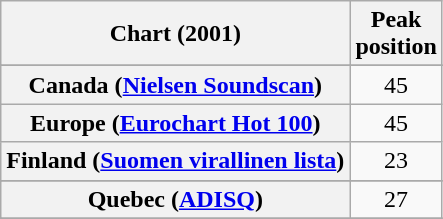<table class="wikitable sortable plainrowheaders" style="text-align:center">
<tr>
<th>Chart (2001)</th>
<th>Peak<br>position</th>
</tr>
<tr>
</tr>
<tr>
</tr>
<tr>
<th scope="row">Canada (<a href='#'>Nielsen Soundscan</a>)</th>
<td>45</td>
</tr>
<tr>
<th scope="row">Europe (<a href='#'>Eurochart Hot 100</a>)</th>
<td>45</td>
</tr>
<tr>
<th scope="row">Finland (<a href='#'>Suomen virallinen lista</a>)</th>
<td align="center">23</td>
</tr>
<tr>
</tr>
<tr>
</tr>
<tr>
<th scope="row">Quebec (<a href='#'>ADISQ</a>)</th>
<td>27</td>
</tr>
<tr>
</tr>
<tr>
</tr>
<tr>
</tr>
<tr>
</tr>
<tr>
</tr>
<tr>
</tr>
</table>
